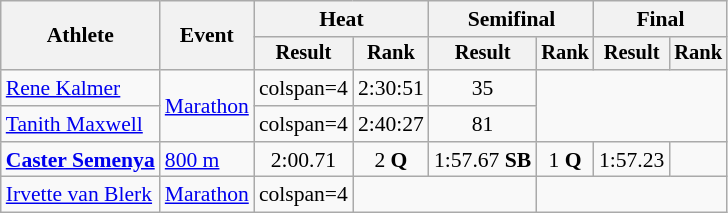<table class="wikitable" style="font-size:90%">
<tr>
<th rowspan="2">Athlete</th>
<th rowspan="2">Event</th>
<th colspan="2">Heat</th>
<th colspan="2">Semifinal</th>
<th colspan="2">Final</th>
</tr>
<tr style="font-size:95%">
<th>Result</th>
<th>Rank</th>
<th>Result</th>
<th>Rank</th>
<th>Result</th>
<th>Rank</th>
</tr>
<tr align=center>
<td align=left><a href='#'>Rene Kalmer</a></td>
<td align=left rowspan=2><a href='#'>Marathon</a></td>
<td>colspan=4 </td>
<td>2:30:51</td>
<td>35</td>
</tr>
<tr align=center>
<td align=left><a href='#'>Tanith Maxwell</a></td>
<td>colspan=4 </td>
<td>2:40:27</td>
<td>81</td>
</tr>
<tr align=center>
<td align=left><strong><a href='#'>Caster Semenya</a></strong></td>
<td align=left><a href='#'>800 m</a></td>
<td>2:00.71</td>
<td>2 <strong>Q</strong></td>
<td>1:57.67 <strong>SB</strong></td>
<td>1 <strong>Q</strong></td>
<td>1:57.23</td>
<td></td>
</tr>
<tr align=center>
<td align=left><a href='#'>Irvette van Blerk</a></td>
<td align=left><a href='#'>Marathon</a></td>
<td>colspan=4 </td>
<td colspan=2></td>
</tr>
</table>
